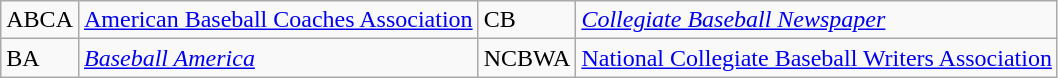<table class="wikitable">
<tr>
<td>ABCA</td>
<td><a href='#'>American Baseball Coaches Association</a></td>
<td>CB</td>
<td><em><a href='#'>Collegiate Baseball Newspaper</a></em></td>
</tr>
<tr>
<td>BA</td>
<td><em><a href='#'>Baseball America</a></em></td>
<td>NCBWA</td>
<td><a href='#'>National Collegiate Baseball Writers Association</a></td>
</tr>
</table>
